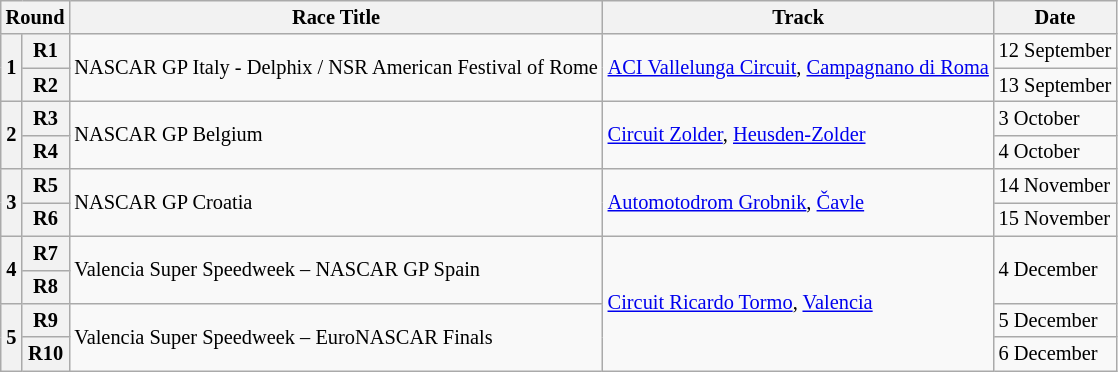<table class="wikitable" style="font-size:85%;">
<tr>
<th colspan=2>Round</th>
<th>Race Title</th>
<th>Track</th>
<th>Date</th>
</tr>
<tr>
<th rowspan=2>1</th>
<th>R1</th>
<td rowspan=2>NASCAR GP Italy - Delphix / NSR American Festival of Rome</td>
<td rowspan=2> <a href='#'>ACI Vallelunga Circuit</a>, <a href='#'>Campagnano di Roma</a></td>
<td>12 September</td>
</tr>
<tr>
<th>R2</th>
<td>13 September</td>
</tr>
<tr>
<th rowspan=2>2</th>
<th>R3</th>
<td rowspan=2>NASCAR GP Belgium</td>
<td rowspan=2> <a href='#'>Circuit Zolder</a>, <a href='#'>Heusden-Zolder</a></td>
<td>3 October</td>
</tr>
<tr>
<th>R4</th>
<td>4 October</td>
</tr>
<tr>
<th rowspan=2>3</th>
<th>R5</th>
<td rowspan=2>NASCAR GP Croatia</td>
<td rowspan=2> <a href='#'>Automotodrom Grobnik</a>, <a href='#'>Čavle</a></td>
<td>14 November</td>
</tr>
<tr>
<th>R6</th>
<td>15 November</td>
</tr>
<tr>
<th rowspan=2>4</th>
<th>R7</th>
<td rowspan=2>Valencia Super Speedweek – NASCAR GP Spain</td>
<td rowspan=4> <a href='#'>Circuit Ricardo Tormo</a>, <a href='#'>Valencia</a></td>
<td rowspan=2>4 December</td>
</tr>
<tr>
<th>R8</th>
</tr>
<tr>
<th rowspan=2>5</th>
<th>R9</th>
<td rowspan=2>Valencia Super Speedweek – EuroNASCAR Finals</td>
<td>5 December</td>
</tr>
<tr>
<th>R10</th>
<td>6 December</td>
</tr>
</table>
